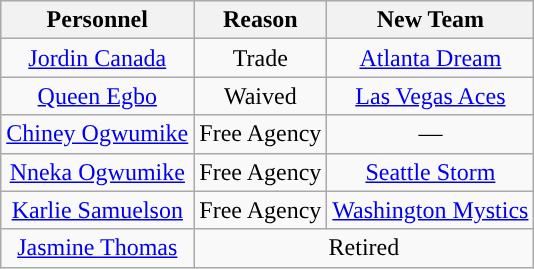<table class="wikitable" style="text-align: center">
<tr align="center"  bgcolor="#dddddd">
<th><strong>Personnel</strong></th>
<th><strong>Reason</strong></th>
<th><strong>New Team</strong></th>
</tr>
<tr>
<td><a href='#'>Jordin Canada</a></td>
<td>Trade</td>
<td><a href='#'>Atlanta Dream</a></td>
</tr>
<tr>
<td><a href='#'>Queen Egbo</a></td>
<td>Waived</td>
<td><a href='#'>Las Vegas Aces</a></td>
</tr>
<tr>
<td><a href='#'>Chiney Ogwumike</a></td>
<td>Free Agency</td>
<td>—</td>
</tr>
<tr>
<td><a href='#'>Nneka Ogwumike</a></td>
<td>Free Agency</td>
<td><a href='#'>Seattle Storm</a></td>
</tr>
<tr>
<td><a href='#'>Karlie Samuelson</a></td>
<td>Free Agency</td>
<td><a href='#'>Washington Mystics</a></td>
</tr>
<tr>
<td><a href='#'>Jasmine Thomas</a></td>
<td colspan=2>Retired</td>
</tr>
</table>
